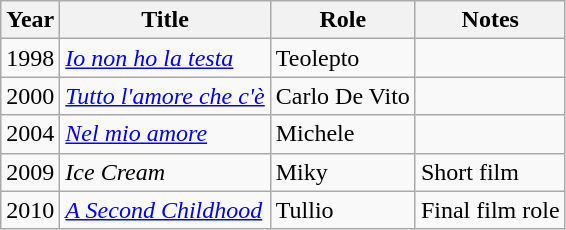<table class="wikitable sortable">
<tr>
<th>Year</th>
<th>Title</th>
<th>Role</th>
<th>Notes</th>
</tr>
<tr>
<td>1998</td>
<td><em><a href='#'>Io non ho la testa</a></em></td>
<td>Teolepto</td>
<td></td>
</tr>
<tr>
<td>2000</td>
<td><em><a href='#'>Tutto l'amore che c'è</a></em></td>
<td>Carlo De Vito</td>
<td></td>
</tr>
<tr>
<td>2004</td>
<td><em><a href='#'>Nel mio amore</a></em></td>
<td>Michele</td>
<td></td>
</tr>
<tr>
<td>2009</td>
<td><em>Ice Cream</em></td>
<td>Miky</td>
<td>Short film</td>
</tr>
<tr>
<td>2010</td>
<td><em><a href='#'>A Second Childhood</a></em></td>
<td>Tullio</td>
<td>Final film role</td>
</tr>
</table>
